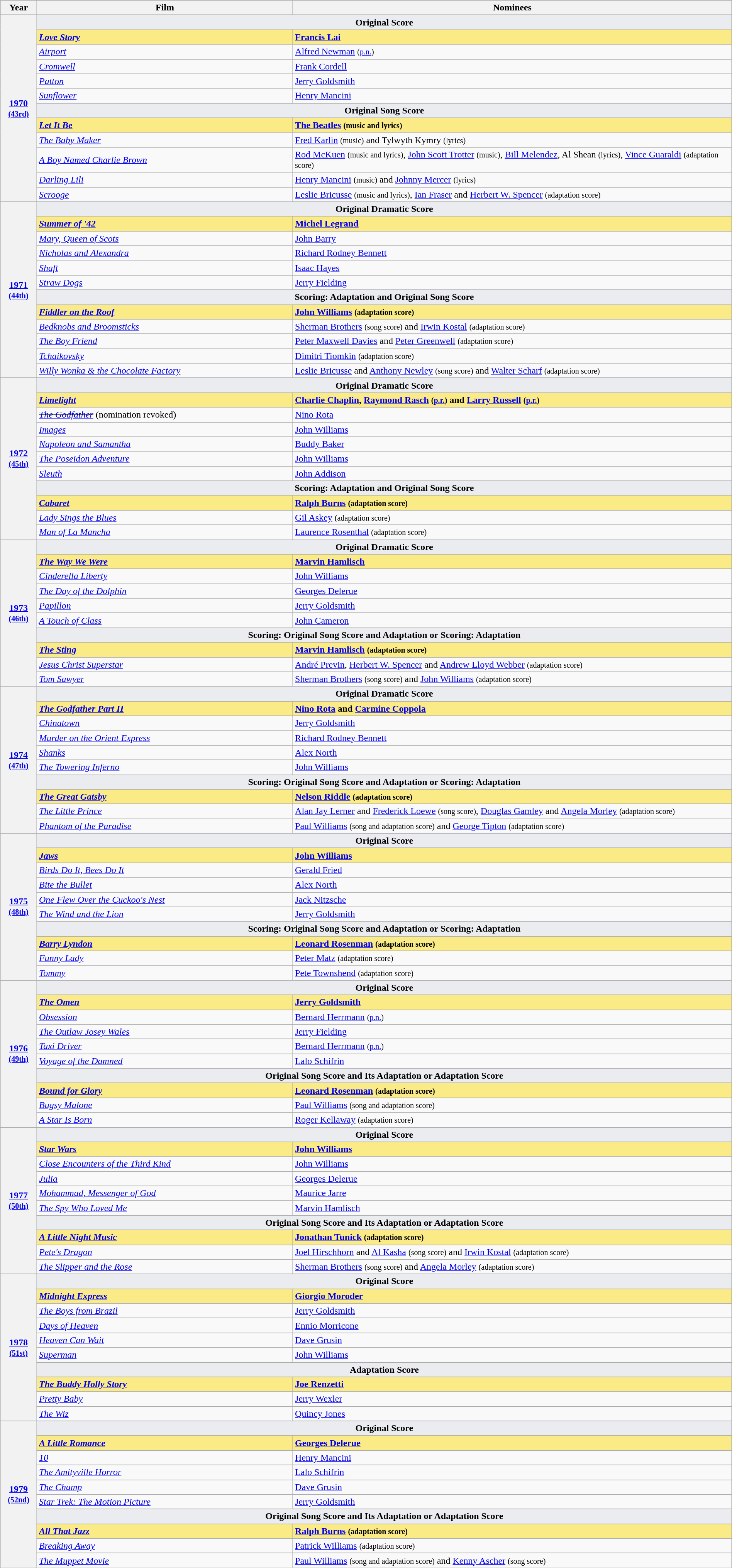<table class="wikitable" style="width:100%">
<tr bgcolor="#bebebe">
<th width="5%">Year</th>
<th width="35%">Film</th>
<th width="60%">Nominees</th>
</tr>
<tr>
<th rowspan="12"><a href='#'>1970</a><br><small><a href='#'>(43rd)</a></small></th>
<td colspan="2" style="text-align:center; background:#EBECF0"><strong>Original Score</strong></td>
</tr>
<tr style="background:#FAEB86">
<td><strong><em><a href='#'>Love Story</a></em></strong></td>
<td><strong><a href='#'>Francis Lai</a></strong></td>
</tr>
<tr>
<td><em><a href='#'>Airport</a></em></td>
<td><a href='#'>Alfred Newman</a> <small>(<a href='#'>p.n.</a>)</small></td>
</tr>
<tr>
<td><em><a href='#'>Cromwell</a></em></td>
<td><a href='#'>Frank Cordell</a></td>
</tr>
<tr>
<td><em><a href='#'>Patton</a></em></td>
<td><a href='#'>Jerry Goldsmith</a></td>
</tr>
<tr>
<td><em><a href='#'>Sunflower</a></em></td>
<td><a href='#'>Henry Mancini</a></td>
</tr>
<tr>
<td colspan=2 style="text-align:center; background:#EBECF0"><strong>Original Song Score</strong></td>
</tr>
<tr style="background:#FAEB86">
<td><strong><em><a href='#'>Let It Be</a></em></strong></td>
<td><strong><a href='#'>The Beatles</a> <small>(music and lyrics)</small></strong></td>
</tr>
<tr>
<td><em><a href='#'>The Baby Maker</a></em></td>
<td><a href='#'>Fred Karlin</a> <small>(music)</small> and Tylwyth Kymry <small>(lyrics)</small></td>
</tr>
<tr>
<td><em><a href='#'>A Boy Named Charlie Brown</a></em></td>
<td><a href='#'>Rod McKuen</a> <small>(music and lyrics)</small>, <a href='#'>John Scott Trotter</a> <small>(music)</small>, <a href='#'>Bill Melendez</a>, Al Shean <small>(lyrics)</small>, <a href='#'>Vince Guaraldi</a> <small>(adaptation score)</small></td>
</tr>
<tr>
<td><em><a href='#'>Darling Lili</a></em></td>
<td><a href='#'>Henry Mancini</a> <small>(music)</small> and <a href='#'>Johnny Mercer</a> <small>(lyrics)</small></td>
</tr>
<tr>
<td><em><a href='#'>Scrooge</a></em></td>
<td><a href='#'>Leslie Bricusse</a> <small>(music and lyrics)</small>, <a href='#'>Ian Fraser</a> and <a href='#'>Herbert W. Spencer</a> <small>(adaptation score)</small></td>
</tr>
<tr>
<th rowspan="13" style="text-align:center"><a href='#'>1971</a><br><small><a href='#'>(44th)</a></small></th>
</tr>
<tr>
<td colspan=2 style="text-align:center; background:#EBECF0"><strong>Original Dramatic Score</strong></td>
</tr>
<tr style="background:#FAEB86">
<td><strong><em><a href='#'>Summer of '42</a></em></strong></td>
<td><strong><a href='#'>Michel Legrand</a></strong></td>
</tr>
<tr>
<td><em><a href='#'>Mary, Queen of Scots</a></em></td>
<td><a href='#'>John Barry</a></td>
</tr>
<tr>
<td><em><a href='#'>Nicholas and Alexandra</a></em></td>
<td><a href='#'>Richard Rodney Bennett</a></td>
</tr>
<tr>
<td><em><a href='#'>Shaft</a></em></td>
<td><a href='#'>Isaac Hayes</a></td>
</tr>
<tr>
<td><em><a href='#'>Straw Dogs</a></em></td>
<td><a href='#'>Jerry Fielding</a></td>
</tr>
<tr>
<td colspan=2 style="text-align:center; background:#EBECF0"><strong>Scoring: Adaptation and Original Song Score</strong></td>
</tr>
<tr style="background:#FAEB86">
<td><strong><em><a href='#'>Fiddler on the Roof</a></em></strong></td>
<td><strong><a href='#'>John Williams</a> <small>(adaptation score)</small></strong></td>
</tr>
<tr>
<td><em><a href='#'>Bedknobs and Broomsticks</a></em></td>
<td><a href='#'>Sherman Brothers</a> <small>(song score)</small> and <a href='#'>Irwin Kostal</a> <small>(adaptation score)</small></td>
</tr>
<tr>
<td><em><a href='#'>The Boy Friend</a></em></td>
<td><a href='#'>Peter Maxwell Davies</a> and <a href='#'>Peter Greenwell</a> <small>(adaptation score)</small></td>
</tr>
<tr>
<td><em><a href='#'>Tchaikovsky</a></em></td>
<td><a href='#'>Dimitri Tiomkin</a> <small>(adaptation score)</small></td>
</tr>
<tr>
<td><em><a href='#'>Willy Wonka & the Chocolate Factory</a></em></td>
<td><a href='#'>Leslie Bricusse</a> and <a href='#'>Anthony Newley</a> <small>(song score)</small> and <a href='#'>Walter Scharf</a> <small>(adaptation score)</small></td>
</tr>
<tr>
<th rowspan="12" style="text-align:center"><a href='#'>1972</a><br><small><a href='#'>(45th)</a></small></th>
</tr>
<tr>
<td colspan=2 style="text-align:center; background:#EBECF0"><strong>Original Dramatic Score</strong></td>
</tr>
<tr style="background:#FAEB86">
<td><strong><em><a href='#'>Limelight</a></em></strong></td>
<td><strong><a href='#'>Charlie Chaplin</a>, <a href='#'>Raymond Rasch</a> <small>(<a href='#'>p.r.</a>)</small> and <a href='#'>Larry Russell</a> <small>(<a href='#'>p.r.</a>)</small></strong></td>
</tr>
<tr>
<td><s><em><a href='#'>The Godfather</a></em></s> (nomination revoked)</td>
<td><a href='#'>Nino Rota</a></td>
</tr>
<tr>
<td><em><a href='#'>Images</a></em></td>
<td><a href='#'>John Williams</a></td>
</tr>
<tr>
<td><em><a href='#'>Napoleon and Samantha</a></em></td>
<td><a href='#'>Buddy Baker</a></td>
</tr>
<tr>
<td><em><a href='#'>The Poseidon Adventure</a></em></td>
<td><a href='#'>John Williams</a></td>
</tr>
<tr>
<td><em><a href='#'>Sleuth</a></em></td>
<td><a href='#'>John Addison</a></td>
</tr>
<tr>
<td colspan=2 style="text-align:center; background:#EBECF0"><strong>Scoring: Adaptation and Original Song Score</strong></td>
</tr>
<tr style="background:#FAEB86">
<td><strong><em><a href='#'>Cabaret</a></em></strong></td>
<td><strong><a href='#'>Ralph Burns</a> <small>(adaptation score)</small></strong></td>
</tr>
<tr>
<td><em><a href='#'>Lady Sings the Blues</a></em></td>
<td><a href='#'>Gil Askey</a> <small>(adaptation score)</small></td>
</tr>
<tr>
<td><em><a href='#'>Man of La Mancha</a></em></td>
<td><a href='#'>Laurence Rosenthal</a> <small>(adaptation score)</small></td>
</tr>
<tr>
<th rowspan="11" style="text-align:center"><a href='#'>1973</a><br><small><a href='#'>(46th)</a></small></th>
</tr>
<tr>
<td colspan=2 style="text-align:center; background:#EBECF0"><strong>Original Dramatic Score</strong></td>
</tr>
<tr style="background:#FAEB86">
<td><strong><em><a href='#'>The Way We Were</a></em></strong></td>
<td><strong><a href='#'>Marvin Hamlisch</a></strong></td>
</tr>
<tr>
<td><em><a href='#'>Cinderella Liberty</a></em></td>
<td><a href='#'>John Williams</a></td>
</tr>
<tr>
<td><em><a href='#'>The Day of the Dolphin</a></em></td>
<td><a href='#'>Georges Delerue</a></td>
</tr>
<tr>
<td><em><a href='#'>Papillon</a></em></td>
<td><a href='#'>Jerry Goldsmith</a></td>
</tr>
<tr>
<td><em><a href='#'>A Touch of Class</a></em></td>
<td><a href='#'>John Cameron</a></td>
</tr>
<tr>
<td colspan=2 style="text-align:center; background:#EBECF0"><strong>Scoring: Original Song Score and Adaptation or Scoring: Adaptation</strong></td>
</tr>
<tr style="background:#FAEB86">
<td><strong><em><a href='#'>The Sting</a></em></strong></td>
<td><strong><a href='#'>Marvin Hamlisch</a> <small>(adaptation score)</small></strong></td>
</tr>
<tr>
<td><em><a href='#'>Jesus Christ Superstar</a></em></td>
<td><a href='#'>André Previn</a>, <a href='#'>Herbert W. Spencer</a> and <a href='#'>Andrew Lloyd Webber</a> <small>(adaptation score)</small></td>
</tr>
<tr>
<td><em><a href='#'>Tom Sawyer</a></em></td>
<td><a href='#'>Sherman Brothers</a> <small>(song score)</small> and <a href='#'>John Williams</a> <small>(adaptation score)</small></td>
</tr>
<tr>
<th rowspan="11" style="text-align:center"><a href='#'>1974</a><br><small><a href='#'>(47th)</a></small></th>
</tr>
<tr>
<td colspan=2 style="text-align:center; background:#EBECF0"><strong>Original Dramatic Score</strong></td>
</tr>
<tr style="background:#FAEB86">
<td><strong><em><a href='#'>The Godfather Part II</a></em></strong></td>
<td><strong><a href='#'>Nino Rota</a> and <a href='#'>Carmine Coppola</a></strong></td>
</tr>
<tr>
<td><em><a href='#'>Chinatown</a></em></td>
<td><a href='#'>Jerry Goldsmith</a></td>
</tr>
<tr>
<td><em><a href='#'>Murder on the Orient Express</a></em></td>
<td><a href='#'>Richard Rodney Bennett</a></td>
</tr>
<tr>
<td><em><a href='#'>Shanks</a></em></td>
<td><a href='#'>Alex North</a></td>
</tr>
<tr>
<td><em><a href='#'>The Towering Inferno</a></em></td>
<td><a href='#'>John Williams</a></td>
</tr>
<tr>
<td colspan=2 style="text-align:center; background:#EBECF0"><strong>Scoring: Original Song Score and Adaptation or Scoring: Adaptation</strong></td>
</tr>
<tr style="background:#FAEB86">
<td><strong><em><a href='#'>The Great Gatsby</a></em></strong></td>
<td><strong><a href='#'>Nelson Riddle</a> <small>(adaptation score)</small></strong></td>
</tr>
<tr>
<td><em><a href='#'>The Little Prince</a></em></td>
<td><a href='#'>Alan Jay Lerner</a> and <a href='#'>Frederick Loewe</a> <small>(song score)</small>, <a href='#'>Douglas Gamley</a> and <a href='#'>Angela Morley</a> <small>(adaptation score)</small></td>
</tr>
<tr>
<td><em><a href='#'>Phantom of the Paradise</a></em></td>
<td><a href='#'>Paul Williams</a> <small>(song and adaptation score)</small> and <a href='#'>George Tipton</a> <small>(adaptation score)</small></td>
</tr>
<tr>
<th rowspan="11" style="text-align:center"><a href='#'>1975</a><br><small><a href='#'>(48th)</a></small></th>
</tr>
<tr>
<td colspan=2 style="text-align:center; background:#EBECF0"><strong>Original Score</strong></td>
</tr>
<tr style="background:#FAEB86">
<td><strong><em><a href='#'>Jaws</a></em></strong></td>
<td><strong><a href='#'>John Williams</a></strong></td>
</tr>
<tr>
<td><em><a href='#'>Birds Do It, Bees Do It</a></em></td>
<td><a href='#'>Gerald Fried</a></td>
</tr>
<tr>
<td><em><a href='#'>Bite the Bullet</a></em></td>
<td><a href='#'>Alex North</a></td>
</tr>
<tr>
<td><em><a href='#'>One Flew Over the Cuckoo's Nest</a></em></td>
<td><a href='#'>Jack Nitzsche</a></td>
</tr>
<tr>
<td><em><a href='#'>The Wind and the Lion</a></em></td>
<td><a href='#'>Jerry Goldsmith</a></td>
</tr>
<tr>
<td colspan=2 style="text-align:center; background:#EBECF0"><strong>Scoring: Original Song Score and Adaptation or Scoring: Adaptation</strong></td>
</tr>
<tr style="background:#FAEB86">
<td><strong><em><a href='#'>Barry Lyndon</a></em></strong></td>
<td><strong><a href='#'>Leonard Rosenman</a> <small>(adaptation score)</small></strong></td>
</tr>
<tr>
<td><em><a href='#'>Funny Lady</a></em></td>
<td><a href='#'>Peter Matz</a> <small>(adaptation score)</small></td>
</tr>
<tr>
<td><em><a href='#'>Tommy</a></em></td>
<td><a href='#'>Pete Townshend</a> <small>(adaptation score)</small></td>
</tr>
<tr>
<th rowspan="11" style="text-align:center"><a href='#'>1976</a><br><small><a href='#'>(49th)</a></small></th>
</tr>
<tr>
<td colspan=2 style="text-align:center; background:#EBECF0"><strong>Original Score</strong></td>
</tr>
<tr style="background:#FAEB86">
<td><strong><em><a href='#'>The Omen</a></em></strong></td>
<td><strong><a href='#'>Jerry Goldsmith</a></strong></td>
</tr>
<tr>
<td><em><a href='#'>Obsession</a></em></td>
<td><a href='#'>Bernard Herrmann</a> <small>(<a href='#'>p.n.</a>)</small></td>
</tr>
<tr>
<td><em><a href='#'>The Outlaw Josey Wales</a></em></td>
<td><a href='#'>Jerry Fielding</a></td>
</tr>
<tr>
<td><em><a href='#'>Taxi Driver</a></em></td>
<td><a href='#'>Bernard Herrmann</a> <small>(<a href='#'>p.n.</a>)</small></td>
</tr>
<tr>
<td><em><a href='#'>Voyage of the Damned</a></em></td>
<td><a href='#'>Lalo Schifrin</a></td>
</tr>
<tr>
<td colspan=2 style="text-align:center; background:#EBECF0"><strong>Original Song Score and Its Adaptation or Adaptation Score</strong></td>
</tr>
<tr style="background:#FAEB86">
<td><strong><em><a href='#'>Bound for Glory</a></em></strong></td>
<td><strong><a href='#'>Leonard Rosenman</a> <small>(adaptation score)</small></strong></td>
</tr>
<tr>
<td><em><a href='#'>Bugsy Malone</a></em></td>
<td><a href='#'>Paul Williams</a> <small>(song and adaptation score)</small></td>
</tr>
<tr>
<td><em><a href='#'>A Star Is Born</a></em></td>
<td><a href='#'>Roger Kellaway</a> <small>(adaptation score)</small></td>
</tr>
<tr>
<th rowspan="11" style="text-align:center"><a href='#'>1977</a><br><small><a href='#'>(50th)</a></small></th>
</tr>
<tr>
<td colspan=2 style="text-align:center; background:#EBECF0"><strong>Original Score</strong></td>
</tr>
<tr style="background:#FAEB86">
<td><strong><em><a href='#'>Star Wars</a></em></strong></td>
<td><strong><a href='#'>John Williams</a></strong></td>
</tr>
<tr>
<td><em><a href='#'>Close Encounters of the Third Kind</a></em></td>
<td><a href='#'>John Williams</a></td>
</tr>
<tr>
<td><em><a href='#'>Julia</a></em></td>
<td><a href='#'>Georges Delerue</a></td>
</tr>
<tr>
<td><em><a href='#'>Mohammad, Messenger of God</a></em></td>
<td><a href='#'>Maurice Jarre</a></td>
</tr>
<tr>
<td><em><a href='#'>The Spy Who Loved Me</a></em></td>
<td><a href='#'>Marvin Hamlisch</a></td>
</tr>
<tr>
<td colspan=2 style="text-align:center; background:#EBECF0"><strong>Original Song Score and Its Adaptation or Adaptation Score</strong></td>
</tr>
<tr style="background:#FAEB86">
<td><strong><em><a href='#'>A Little Night Music</a></em></strong></td>
<td><strong><a href='#'>Jonathan Tunick</a> <small>(adaptation score)</small></strong></td>
</tr>
<tr>
<td><em><a href='#'>Pete's Dragon</a></em></td>
<td><a href='#'>Joel Hirschhorn</a> and <a href='#'>Al Kasha</a> <small>(song score)</small> and <a href='#'>Irwin Kostal</a> <small>(adaptation score)</small></td>
</tr>
<tr>
<td><em><a href='#'>The Slipper and the Rose</a></em></td>
<td><a href='#'>Sherman Brothers</a> <small>(song score)</small> and <a href='#'>Angela Morley</a> <small>(adaptation score)</small></td>
</tr>
<tr>
<th rowspan="11" style="text-align:center"><a href='#'>1978</a><br><small><a href='#'>(51st)</a></small></th>
</tr>
<tr>
<td colspan=2 style="text-align:center; background:#EBECF0"><strong>Original Score</strong></td>
</tr>
<tr style="background:#FAEB86">
<td><strong><em><a href='#'>Midnight Express</a></em></strong></td>
<td><strong><a href='#'>Giorgio Moroder</a></strong></td>
</tr>
<tr>
<td><em><a href='#'>The Boys from Brazil</a></em></td>
<td><a href='#'>Jerry Goldsmith</a></td>
</tr>
<tr>
<td><em><a href='#'>Days of Heaven</a></em></td>
<td><a href='#'>Ennio Morricone</a></td>
</tr>
<tr>
<td><em><a href='#'>Heaven Can Wait</a></em></td>
<td><a href='#'>Dave Grusin</a></td>
</tr>
<tr>
<td><em><a href='#'>Superman</a></em></td>
<td><a href='#'>John Williams</a></td>
</tr>
<tr>
<td colspan=2 style="text-align:center; background:#EBECF0"><strong>Adaptation Score</strong></td>
</tr>
<tr style="background:#FAEB86">
<td><strong><em><a href='#'>The Buddy Holly Story</a></em></strong></td>
<td><strong><a href='#'>Joe Renzetti</a></strong></td>
</tr>
<tr>
<td><em><a href='#'>Pretty Baby</a></em></td>
<td><a href='#'>Jerry Wexler</a></td>
</tr>
<tr>
<td><em><a href='#'>The Wiz</a></em></td>
<td><a href='#'>Quincy Jones</a></td>
</tr>
<tr>
<th rowspan="11" style="text-align:center"><a href='#'>1979</a><br><small><a href='#'>(52nd)</a></small></th>
</tr>
<tr>
<td colspan=2 style="text-align:center; background:#EBECF0"><strong>Original Score</strong></td>
</tr>
<tr style="background:#FAEB86">
<td><strong><em><a href='#'>A Little Romance</a></em></strong></td>
<td><strong><a href='#'>Georges Delerue</a></strong></td>
</tr>
<tr>
<td><em><a href='#'>10</a></em></td>
<td><a href='#'>Henry Mancini</a></td>
</tr>
<tr>
<td><em><a href='#'>The Amityville Horror</a></em></td>
<td><a href='#'>Lalo Schifrin</a></td>
</tr>
<tr>
<td><em><a href='#'>The Champ</a></em></td>
<td><a href='#'>Dave Grusin</a></td>
</tr>
<tr>
<td><em><a href='#'>Star Trek: The Motion Picture</a></em></td>
<td><a href='#'>Jerry Goldsmith</a></td>
</tr>
<tr>
<td colspan=2 style="text-align:center; background:#EBECF0"><strong>Original Song Score and Its Adaptation or Adaptation Score</strong></td>
</tr>
<tr style="background:#FAEB86">
<td><strong><em><a href='#'>All That Jazz</a></em></strong></td>
<td><strong><a href='#'>Ralph Burns</a> <small>(adaptation score)</small></strong></td>
</tr>
<tr>
<td><em><a href='#'>Breaking Away</a></em></td>
<td><a href='#'>Patrick Williams</a> <small>(adaptation score)</small></td>
</tr>
<tr>
<td><em><a href='#'>The Muppet Movie</a></em></td>
<td><a href='#'>Paul Williams</a> <small>(song and adaptation score)</small> and <a href='#'>Kenny Ascher</a> <small>(song score)</small></td>
</tr>
</table>
